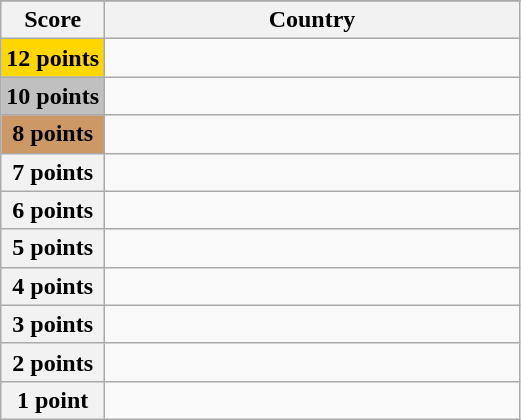<table class="wikitable">
<tr>
</tr>
<tr>
<th scope="col" width="20%">Score</th>
<th scope="col">Country</th>
</tr>
<tr>
<th scope="row" style="background:gold">12 points</th>
<td></td>
</tr>
<tr>
<th scope="row" style="background:silver">10 points</th>
<td></td>
</tr>
<tr>
<th scope="row" style="background:#CC9966">8 points</th>
<td></td>
</tr>
<tr>
<th scope="row">7 points</th>
<td></td>
</tr>
<tr>
<th scope="row">6 points</th>
<td></td>
</tr>
<tr>
<th scope="row">5 points</th>
<td></td>
</tr>
<tr>
<th scope="row">4 points</th>
<td></td>
</tr>
<tr>
<th scope="row">3 points</th>
<td></td>
</tr>
<tr>
<th scope="row">2 points</th>
<td></td>
</tr>
<tr>
<th scope="row">1 point</th>
<td></td>
</tr>
</table>
